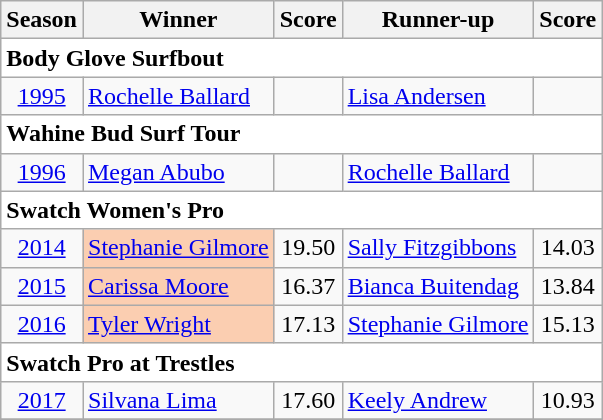<table class=wikitable>
<tr>
<th>Season</th>
<th>Winner</th>
<th>Score</th>
<th>Runner-up</th>
<th>Score</th>
</tr>
<tr>
<td colspan = "5" bgcolor=ffffff><strong>Body Glove Surfbout</strong></td>
</tr>
<tr>
<td align=center><a href='#'>1995</a></td>
<td> <a href='#'>Rochelle Ballard</a></td>
<td align=center></td>
<td> <a href='#'>Lisa Andersen</a></td>
<td align=center></td>
</tr>
<tr>
<td colspan = "5" bgcolor=ffffff><strong>Wahine Bud Surf Tour</strong></td>
</tr>
<tr>
<td align=center><a href='#'>1996</a></td>
<td> <a href='#'>Megan Abubo</a></td>
<td align=center></td>
<td> <a href='#'>Rochelle Ballard</a></td>
<td align=center></td>
</tr>
<tr>
<td colspan = "5" bgcolor=ffffff><strong>Swatch Women's Pro</strong></td>
</tr>
<tr>
<td align=center><a href='#'>2014</a></td>
<td style="background-color:#FBCEB1"> <a href='#'>Stephanie Gilmore</a></td>
<td align=center>19.50</td>
<td> <a href='#'>Sally Fitzgibbons</a></td>
<td align=center>14.03</td>
</tr>
<tr>
<td align=center><a href='#'>2015</a></td>
<td style="background-color:#FBCEB1"> <a href='#'>Carissa Moore</a></td>
<td align=center>16.37</td>
<td> <a href='#'>Bianca Buitendag</a></td>
<td align=center>13.84</td>
</tr>
<tr>
<td align=center><a href='#'>2016</a></td>
<td style="background-color:#FBCEB1"> <a href='#'>Tyler Wright</a></td>
<td align=center>17.13</td>
<td> <a href='#'>Stephanie Gilmore</a></td>
<td align=center>15.13</td>
</tr>
<tr>
<td colspan = "5" bgcolor=ffffff><strong>Swatch Pro at Trestles</strong></td>
</tr>
<tr>
<td align=center><a href='#'>2017</a></td>
<td> <a href='#'>Silvana Lima</a></td>
<td align=center>17.60</td>
<td> <a href='#'>Keely Andrew</a></td>
<td align=center>10.93</td>
</tr>
<tr>
</tr>
</table>
